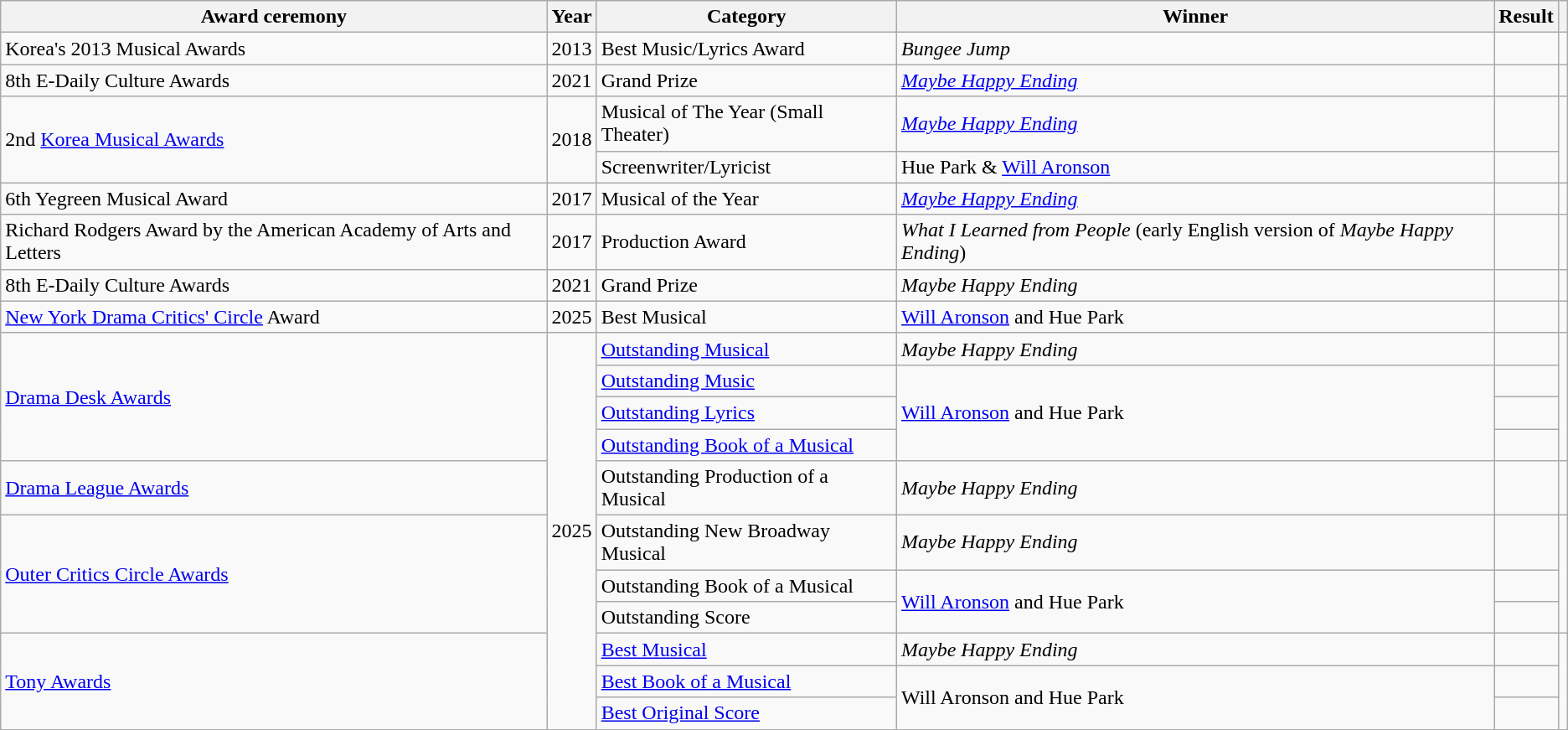<table class="wikitable plainrowheaders sortable">
<tr>
<th scope="col">Award ceremony</th>
<th scope="col">Year</th>
<th scope="col">Category</th>
<th scope="col">Winner</th>
<th scope="col">Result</th>
<th class="unsortable" scope="col"></th>
</tr>
<tr>
<td rowspan="1" scope="row">Korea's 2013 Musical Awards</td>
<td>2013</td>
<td>Best Music/Lyrics Award</td>
<td><em>Bungee Jump</em></td>
<td></td>
<td></td>
</tr>
<tr>
<td rowspan="1" scope="row">8th E-Daily Culture Awards</td>
<td>2021</td>
<td>Grand Prize</td>
<td><em><a href='#'>Maybe Happy Ending</a></em></td>
<td></td>
<td></td>
</tr>
<tr>
<td rowspan="2" scope="row">2nd <a href='#'>Korea Musical Awards</a></td>
<td rowspan="2">2018</td>
<td>Musical of The Year (Small Theater)</td>
<td><em><a href='#'>Maybe Happy Ending</a></em></td>
<td></td>
<td rowspan="2"></td>
</tr>
<tr>
<td>Screenwriter/Lyricist</td>
<td>Hue Park & <a href='#'>Will Aronson</a></td>
<td></td>
</tr>
<tr>
<td scope="row">6th Yegreen Musical Award</td>
<td>2017</td>
<td>Musical of the Year</td>
<td><em><a href='#'>Maybe Happy Ending</a></em></td>
<td></td>
<td></td>
</tr>
<tr>
<td scope="row" rowspan="1">Richard Rodgers Award by the American Academy of Arts and Letters</td>
<td>2017</td>
<td>Production Award</td>
<td><em>What I Learned from People</em> (early English version of <em>Maybe Happy Ending</em>)</td>
<td></td>
<td></td>
</tr>
<tr>
<td rowspan="1" scope="row">8th E-Daily Culture Awards</td>
<td>2021</td>
<td>Grand Prize</td>
<td><em>Maybe Happy Ending</em></td>
<td></td>
<td></td>
</tr>
<tr>
<td rowspan="1" scope="row"><a href='#'>New York Drama Critics' Circle</a> Award</td>
<td>2025</td>
<td>Best Musical</td>
<td><a href='#'>Will Aronson</a> and Hue Park</td>
<td></td>
<td></td>
</tr>
<tr>
<td rowspan="4"><a href='#'>Drama Desk Awards</a></td>
<td rowspan="11">2025</td>
<td><a href='#'>Outstanding Musical</a></td>
<td><em>Maybe Happy Ending</em></td>
<td></td>
<td rowspan="4"></td>
</tr>
<tr>
<td><a href='#'>Outstanding Music</a></td>
<td rowspan="3"><a href='#'>Will Aronson</a> and Hue Park</td>
<td></td>
</tr>
<tr>
<td><a href='#'>Outstanding Lyrics</a></td>
<td></td>
</tr>
<tr>
<td><a href='#'>Outstanding Book of a Musical</a></td>
<td></td>
</tr>
<tr>
<td><a href='#'>Drama League Awards</a></td>
<td>Outstanding Production of a Musical</td>
<td><em>Maybe Happy Ending</em></td>
<td></td>
<td></td>
</tr>
<tr>
<td rowspan="3"><a href='#'>Outer Critics Circle Awards</a></td>
<td>Outstanding New Broadway Musical</td>
<td><em>Maybe Happy Ending</em></td>
<td></td>
<td rowspan="3"></td>
</tr>
<tr>
<td>Outstanding Book of a Musical</td>
<td rowspan="2"><a href='#'>Will Aronson</a> and Hue Park</td>
<td></td>
</tr>
<tr>
<td>Outstanding Score</td>
<td></td>
</tr>
<tr>
<td rowspan="3"><a href='#'>Tony Awards</a></td>
<td><a href='#'>Best Musical</a></td>
<td><em>Maybe Happy Ending</em></td>
<td></td>
<td rowspan="3"></td>
</tr>
<tr>
<td><a href='#'>Best Book of a Musical</a></td>
<td rowspan="2">Will Aronson and Hue Park</td>
<td></td>
</tr>
<tr>
<td><a href='#'>Best Original Score</a></td>
<td></td>
</tr>
</table>
